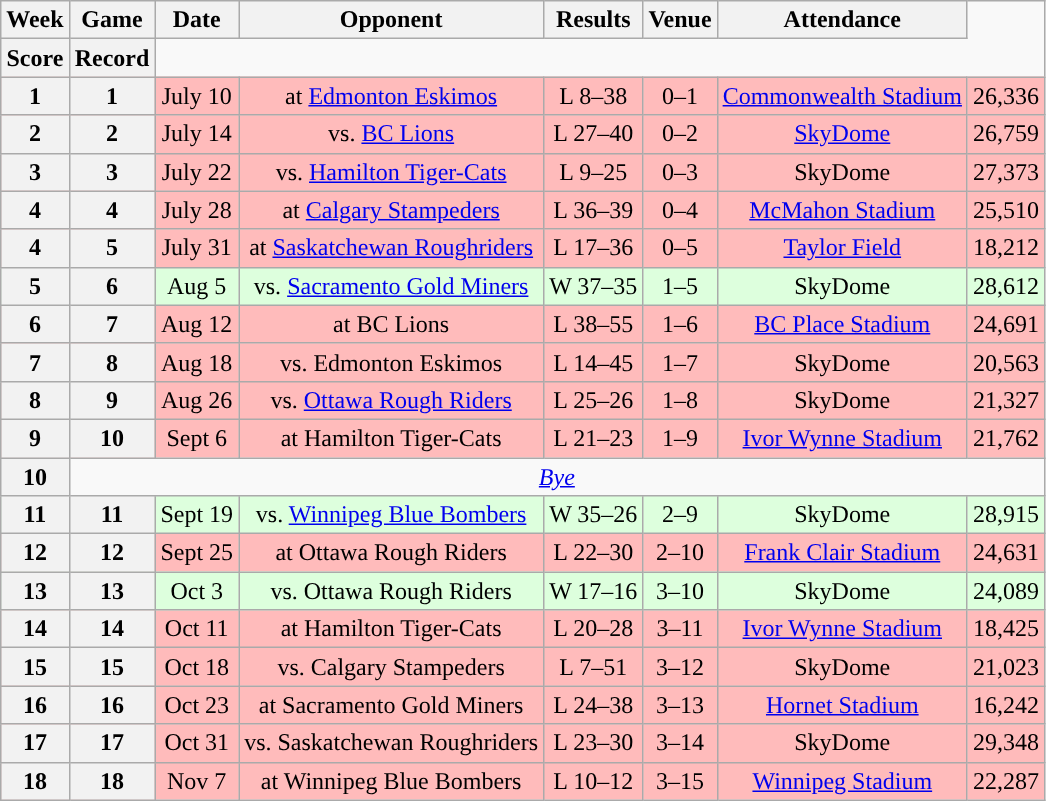<table class="wikitable" style="text-align:center">
<tr>
<th>Week</th>
<th>Game</th>
<th>Date</th>
<th>Opponent</th>
<th>Results</th>
<th>Venue</th>
<th>Attendance</th>
</tr>
<tr>
<th>Score</th>
<th>Record</th>
</tr>
<tr style="background:#ffbbbb">
<th>1</th>
<th>1</th>
<td>July 10</td>
<td>at <a href='#'>Edmonton Eskimos</a></td>
<td>L 8–38</td>
<td>0–1</td>
<td><a href='#'>Commonwealth Stadium</a></td>
<td>26,336</td>
</tr>
<tr style="background:#ffbbbb">
<th>2</th>
<th>2</th>
<td>July 14</td>
<td>vs. <a href='#'>BC Lions</a></td>
<td>L 27–40</td>
<td>0–2</td>
<td><a href='#'>SkyDome</a></td>
<td>26,759</td>
</tr>
<tr style="background:#ffbbbb">
<th>3</th>
<th>3</th>
<td>July 22</td>
<td>vs. <a href='#'>Hamilton Tiger-Cats</a></td>
<td>L 9–25</td>
<td>0–3</td>
<td>SkyDome</td>
<td>27,373</td>
</tr>
<tr style="background:#ffbbbb">
<th>4</th>
<th>4</th>
<td>July 28</td>
<td>at <a href='#'>Calgary Stampeders</a></td>
<td>L 36–39</td>
<td>0–4</td>
<td><a href='#'>McMahon Stadium</a></td>
<td>25,510</td>
</tr>
<tr style="background:#ffbbbb">
<th>4</th>
<th>5</th>
<td>July 31</td>
<td>at <a href='#'>Saskatchewan Roughriders</a></td>
<td>L 17–36</td>
<td>0–5</td>
<td><a href='#'>Taylor Field</a></td>
<td>18,212</td>
</tr>
<tr style="background:#ddffdd">
<th>5</th>
<th>6</th>
<td>Aug 5</td>
<td>vs. <a href='#'>Sacramento Gold Miners</a></td>
<td>W 37–35</td>
<td>1–5</td>
<td>SkyDome</td>
<td>28,612</td>
</tr>
<tr style="background:#ffbbbb">
<th>6</th>
<th>7</th>
<td>Aug 12</td>
<td>at BC Lions</td>
<td>L 38–55</td>
<td>1–6</td>
<td><a href='#'>BC Place Stadium</a></td>
<td>24,691</td>
</tr>
<tr style="background:#ffbbbb">
<th>7</th>
<th>8</th>
<td>Aug 18</td>
<td>vs. Edmonton Eskimos</td>
<td>L 14–45</td>
<td>1–7</td>
<td>SkyDome</td>
<td>20,563</td>
</tr>
<tr style="background:#ffbbbb">
<th>8</th>
<th>9</th>
<td>Aug 26</td>
<td>vs. <a href='#'>Ottawa Rough Riders</a></td>
<td>L 25–26</td>
<td>1–8</td>
<td>SkyDome</td>
<td>21,327</td>
</tr>
<tr style="background:#ffbbbb">
<th>9</th>
<th>10</th>
<td>Sept 6</td>
<td>at Hamilton Tiger-Cats</td>
<td>L 21–23</td>
<td>1–9</td>
<td><a href='#'>Ivor Wynne Stadium</a></td>
<td>21,762</td>
</tr>
<tr>
<th>10</th>
<td colspan=7 align="center"><em><a href='#'>Bye</a></em></td>
</tr>
<tr style="background:#ddffdd">
<th>11</th>
<th>11</th>
<td>Sept 19</td>
<td>vs. <a href='#'>Winnipeg Blue Bombers</a></td>
<td>W 35–26</td>
<td>2–9</td>
<td>SkyDome</td>
<td>28,915</td>
</tr>
<tr style="background:#ffbbbb">
<th>12</th>
<th>12</th>
<td>Sept 25</td>
<td>at Ottawa Rough Riders</td>
<td>L 22–30</td>
<td>2–10</td>
<td><a href='#'>Frank Clair Stadium</a></td>
<td>24,631</td>
</tr>
<tr style="background:#ddffdd">
<th>13</th>
<th>13</th>
<td>Oct 3</td>
<td>vs. Ottawa Rough Riders</td>
<td>W 17–16</td>
<td>3–10</td>
<td>SkyDome</td>
<td>24,089</td>
</tr>
<tr style="background:#ffbbbb">
<th>14</th>
<th>14</th>
<td>Oct 11</td>
<td>at Hamilton Tiger-Cats</td>
<td>L 20–28</td>
<td>3–11</td>
<td><a href='#'>Ivor Wynne Stadium</a></td>
<td>18,425</td>
</tr>
<tr style="background:#ffbbbb">
<th>15</th>
<th>15</th>
<td>Oct 18</td>
<td>vs. Calgary Stampeders</td>
<td>L 7–51</td>
<td>3–12</td>
<td>SkyDome</td>
<td>21,023</td>
</tr>
<tr style="background:#ffbbbb">
<th>16</th>
<th>16</th>
<td>Oct 23</td>
<td>at Sacramento Gold Miners</td>
<td>L 24–38</td>
<td>3–13</td>
<td><a href='#'>Hornet Stadium</a></td>
<td>16,242</td>
</tr>
<tr style="background:#ffbbbb">
<th>17</th>
<th>17</th>
<td>Oct 31</td>
<td>vs. Saskatchewan Roughriders</td>
<td>L 23–30</td>
<td>3–14</td>
<td>SkyDome</td>
<td>29,348</td>
</tr>
<tr style="background:#ffbbbb">
<th>18</th>
<th>18</th>
<td>Nov 7</td>
<td>at Winnipeg Blue Bombers</td>
<td>L 10–12</td>
<td>3–15</td>
<td><a href='#'>Winnipeg Stadium</a></td>
<td>22,287</td>
</tr>
</table>
